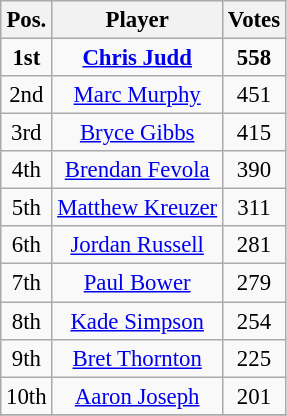<table class="wikitable" style="text-align:center; font-size:95%;">
<tr>
<th>Pos.<br></th>
<th>Player<br></th>
<th>Votes</th>
</tr>
<tr>
<td><strong>1st</strong></td>
<td><strong><a href='#'>Chris Judd</a></strong></td>
<td><strong>558</strong></td>
</tr>
<tr>
<td>2nd</td>
<td><a href='#'>Marc Murphy</a></td>
<td>451</td>
</tr>
<tr>
<td>3rd</td>
<td><a href='#'>Bryce Gibbs</a></td>
<td>415</td>
</tr>
<tr>
<td>4th</td>
<td><a href='#'>Brendan Fevola</a></td>
<td>390</td>
</tr>
<tr>
<td>5th</td>
<td><a href='#'>Matthew Kreuzer</a></td>
<td>311</td>
</tr>
<tr>
<td>6th</td>
<td><a href='#'>Jordan Russell</a></td>
<td>281</td>
</tr>
<tr>
<td>7th</td>
<td><a href='#'>Paul Bower</a></td>
<td>279</td>
</tr>
<tr>
<td>8th</td>
<td><a href='#'>Kade Simpson</a></td>
<td>254</td>
</tr>
<tr>
<td>9th</td>
<td><a href='#'>Bret Thornton</a></td>
<td>225</td>
</tr>
<tr>
<td>10th</td>
<td><a href='#'>Aaron Joseph</a></td>
<td>201</td>
</tr>
<tr>
</tr>
</table>
